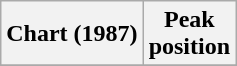<table class="wikitable plainrowheaders" style="text-align:center">
<tr>
<th scope="col">Chart (1987)</th>
<th scope="col">Peak<br>position</th>
</tr>
<tr>
</tr>
</table>
